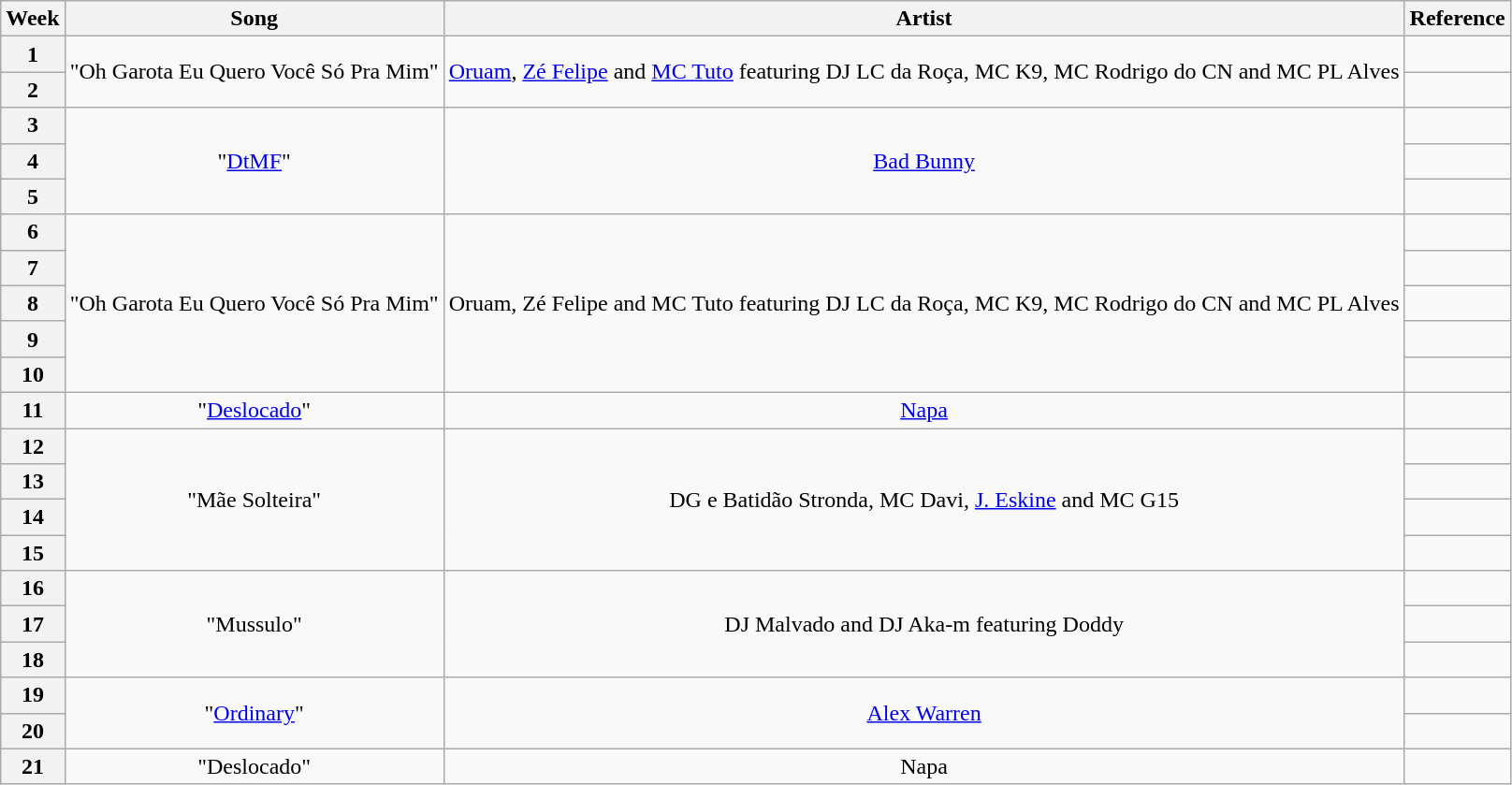<table class="wikitable plainrowheaders" style="text-align:center">
<tr>
<th scope="col">Week</th>
<th scope="col">Song</th>
<th scope="col">Artist</th>
<th scope="col">Reference</th>
</tr>
<tr>
<th scope="row" style="text-align:center">1</th>
<td rowspan="2">"Oh Garota Eu Quero Você Só Pra Mim"</td>
<td rowspan="2"><a href='#'>Oruam</a>, <a href='#'>Zé Felipe</a> and <a href='#'>MC Tuto</a> featuring DJ LC da Roça, MC K9, MC Rodrigo do CN and MC PL Alves</td>
<td></td>
</tr>
<tr>
<th scope="row" style="text-align:center">2</th>
<td></td>
</tr>
<tr>
<th scope="row" style="text-align:center">3</th>
<td rowspan="3">"<a href='#'>DtMF</a>"</td>
<td rowspan="3"><a href='#'>Bad Bunny</a></td>
<td></td>
</tr>
<tr>
<th scope="row" style="text-align:center">4</th>
<td></td>
</tr>
<tr>
<th scope="row" style="text-align:center">5</th>
<td></td>
</tr>
<tr>
<th scope="row" style="text-align:center">6</th>
<td rowspan="5">"Oh Garota Eu Quero Você Só Pra Mim"</td>
<td rowspan="5">Oruam, Zé Felipe and MC Tuto featuring DJ LC da Roça, MC K9, MC Rodrigo do CN and MC PL Alves</td>
<td></td>
</tr>
<tr>
<th scope="row" style="text-align:center">7</th>
<td></td>
</tr>
<tr>
<th scope="row" style="text-align:center">8</th>
<td></td>
</tr>
<tr>
<th scope="row" style="text-align:center">9</th>
<td></td>
</tr>
<tr>
<th scope="row" style="text-align:center">10</th>
<td></td>
</tr>
<tr>
<th scope="row" style="text-align:center">11</th>
<td>"<a href='#'>Deslocado</a>"</td>
<td><a href='#'>Napa</a></td>
<td></td>
</tr>
<tr>
<th scope="row" style="text-align:center">12</th>
<td rowspan="4">"Mãe Solteira"</td>
<td rowspan="4">DG e Batidão Stronda, MC Davi, <a href='#'>J. Eskine</a> and MC G15</td>
<td></td>
</tr>
<tr>
<th scope="row" style="text-align:center">13</th>
<td></td>
</tr>
<tr>
<th scope="row" style="text-align:center">14</th>
<td></td>
</tr>
<tr>
<th scope="row" style="text-align:center">15</th>
<td></td>
</tr>
<tr>
<th scope="row" style="text-align:center">16</th>
<td rowspan="3">"Mussulo"</td>
<td rowspan="3">DJ Malvado and DJ Aka-m featuring Doddy</td>
<td></td>
</tr>
<tr>
<th scope="row" style="text-align:center">17</th>
<td></td>
</tr>
<tr>
<th scope="row" style="text-align:center">18</th>
<td></td>
</tr>
<tr>
<th scope="row" style="text-align:center">19</th>
<td rowspan="2">"<a href='#'>Ordinary</a>"</td>
<td rowspan="2"><a href='#'>Alex Warren</a></td>
<td></td>
</tr>
<tr>
<th scope="row" style="text-align:center">20</th>
<td></td>
</tr>
<tr>
<th scope="row" style="text-align:center">21</th>
<td>"Deslocado"</td>
<td>Napa</td>
<td></td>
</tr>
</table>
